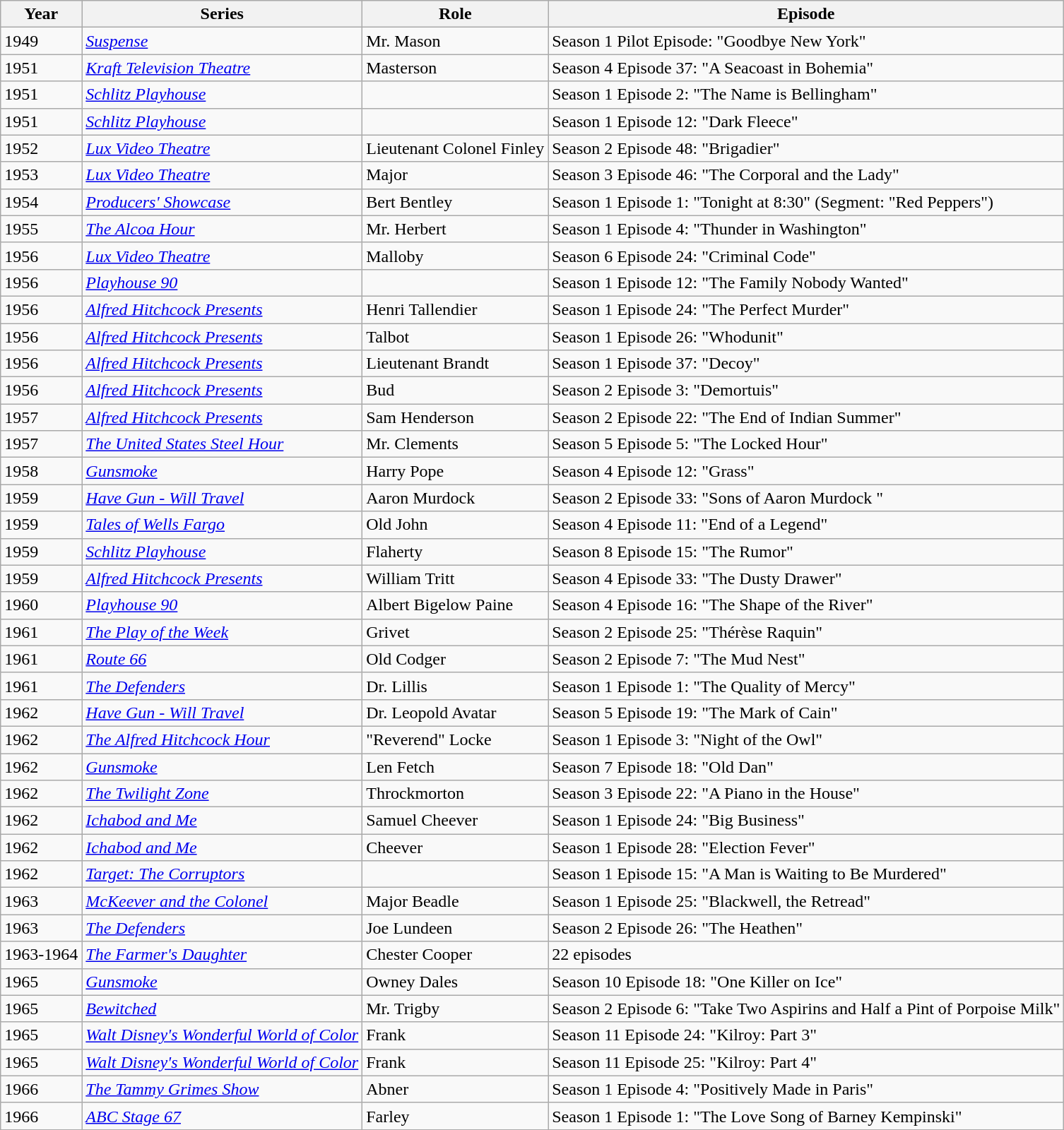<table class="wikitable">
<tr>
<th>Year</th>
<th>Series</th>
<th>Role</th>
<th>Episode</th>
</tr>
<tr>
<td>1949</td>
<td><em><a href='#'>Suspense</a></em></td>
<td>Mr. Mason</td>
<td>Season 1 Pilot Episode: "Goodbye New York"</td>
</tr>
<tr>
<td>1951</td>
<td><em><a href='#'>Kraft Television Theatre</a></em></td>
<td>Masterson</td>
<td>Season 4 Episode 37: "A Seacoast in Bohemia"</td>
</tr>
<tr>
<td>1951</td>
<td><em><a href='#'>Schlitz Playhouse</a></em></td>
<td></td>
<td>Season 1 Episode 2: "The Name is Bellingham"</td>
</tr>
<tr>
<td>1951</td>
<td><em><a href='#'>Schlitz Playhouse</a></em></td>
<td></td>
<td>Season 1 Episode 12: "Dark Fleece"</td>
</tr>
<tr>
<td>1952</td>
<td><em><a href='#'>Lux Video Theatre</a></em></td>
<td>Lieutenant Colonel Finley</td>
<td>Season 2 Episode 48: "Brigadier"</td>
</tr>
<tr>
<td>1953</td>
<td><em><a href='#'>Lux Video Theatre</a></em></td>
<td>Major</td>
<td>Season 3 Episode 46: "The Corporal and the Lady"</td>
</tr>
<tr>
<td>1954</td>
<td><em><a href='#'>Producers' Showcase</a></em></td>
<td>Bert Bentley</td>
<td>Season 1 Episode 1: "Tonight at 8:30" (Segment: "Red Peppers")</td>
</tr>
<tr>
<td>1955</td>
<td><em><a href='#'>The Alcoa Hour</a></em></td>
<td>Mr. Herbert</td>
<td>Season 1 Episode 4: "Thunder in Washington"</td>
</tr>
<tr>
<td>1956</td>
<td><em><a href='#'>Lux Video Theatre</a></em></td>
<td>Malloby</td>
<td>Season 6 Episode 24: "Criminal Code"</td>
</tr>
<tr>
<td>1956</td>
<td><em><a href='#'>Playhouse 90</a></em></td>
<td></td>
<td>Season 1 Episode 12: "The Family Nobody Wanted"</td>
</tr>
<tr>
<td>1956</td>
<td><em><a href='#'>Alfred Hitchcock Presents</a></em></td>
<td>Henri Tallendier</td>
<td>Season 1 Episode 24: "The Perfect Murder"</td>
</tr>
<tr>
<td>1956</td>
<td><em><a href='#'>Alfred Hitchcock Presents</a></em></td>
<td>Talbot</td>
<td>Season 1 Episode 26: "Whodunit"</td>
</tr>
<tr>
<td>1956</td>
<td><em><a href='#'>Alfred Hitchcock Presents</a></em></td>
<td>Lieutenant Brandt</td>
<td>Season 1 Episode 37: "Decoy"</td>
</tr>
<tr>
<td>1956</td>
<td><em><a href='#'>Alfred Hitchcock Presents</a></em></td>
<td>Bud</td>
<td>Season 2 Episode 3: "Demortuis"</td>
</tr>
<tr>
<td>1957</td>
<td><em><a href='#'>Alfred Hitchcock Presents</a></em></td>
<td>Sam Henderson</td>
<td>Season 2 Episode 22: "The End of Indian Summer"</td>
</tr>
<tr>
<td>1957</td>
<td><em><a href='#'>The United States Steel Hour</a></em></td>
<td>Mr. Clements</td>
<td>Season 5 Episode 5: "The Locked Hour"</td>
</tr>
<tr>
<td>1958</td>
<td><em><a href='#'>Gunsmoke</a></em></td>
<td>Harry Pope</td>
<td>Season 4 Episode 12: "Grass"</td>
</tr>
<tr>
<td>1959</td>
<td><em><a href='#'>Have Gun - Will Travel</a></em></td>
<td>Aaron Murdock</td>
<td>Season 2 Episode 33: "Sons of Aaron Murdock "</td>
</tr>
<tr>
<td>1959</td>
<td><em><a href='#'>Tales of Wells Fargo</a></em></td>
<td>Old John</td>
<td>Season 4 Episode 11: "End of a Legend"</td>
</tr>
<tr>
<td>1959</td>
<td><em><a href='#'>Schlitz Playhouse</a></em></td>
<td>Flaherty</td>
<td>Season 8 Episode 15: "The Rumor"</td>
</tr>
<tr>
<td>1959</td>
<td><em><a href='#'>Alfred Hitchcock Presents</a></em></td>
<td>William Tritt</td>
<td>Season 4 Episode 33: "The Dusty Drawer"</td>
</tr>
<tr>
<td>1960</td>
<td><em><a href='#'>Playhouse 90</a></em></td>
<td>Albert Bigelow Paine</td>
<td>Season 4 Episode 16: "The Shape of the River"</td>
</tr>
<tr>
<td>1961</td>
<td><em><a href='#'>The Play of the Week</a></em></td>
<td>Grivet</td>
<td>Season 2 Episode 25: "Thérèse Raquin"</td>
</tr>
<tr>
<td>1961</td>
<td><em><a href='#'>Route 66</a></em></td>
<td>Old Codger</td>
<td>Season 2 Episode 7: "The Mud Nest"</td>
</tr>
<tr>
<td>1961</td>
<td><em><a href='#'>The Defenders</a></em></td>
<td>Dr. Lillis</td>
<td>Season 1 Episode 1: "The Quality of Mercy"</td>
</tr>
<tr>
<td>1962</td>
<td><em><a href='#'>Have Gun - Will Travel</a></em></td>
<td>Dr. Leopold Avatar</td>
<td>Season 5 Episode 19: "The Mark of Cain"</td>
</tr>
<tr>
<td>1962</td>
<td><em><a href='#'>The Alfred Hitchcock Hour</a></em></td>
<td>"Reverend" Locke</td>
<td>Season 1 Episode 3: "Night of the Owl"</td>
</tr>
<tr>
<td>1962</td>
<td><em><a href='#'>Gunsmoke</a></em></td>
<td>Len Fetch</td>
<td>Season 7 Episode 18: "Old Dan"</td>
</tr>
<tr>
<td>1962</td>
<td><em><a href='#'>The Twilight Zone</a></em></td>
<td>Throckmorton</td>
<td>Season 3 Episode 22: "A Piano in the House"</td>
</tr>
<tr>
<td>1962</td>
<td><em><a href='#'>Ichabod and Me</a></em></td>
<td>Samuel Cheever</td>
<td>Season 1 Episode 24: "Big Business"</td>
</tr>
<tr>
<td>1962</td>
<td><em><a href='#'>Ichabod and Me</a></em></td>
<td>Cheever</td>
<td>Season 1 Episode 28: "Election Fever"</td>
</tr>
<tr>
<td>1962</td>
<td><em><a href='#'>Target: The Corruptors</a></em></td>
<td></td>
<td>Season 1 Episode 15: "A Man is Waiting to Be Murdered"</td>
</tr>
<tr>
<td>1963</td>
<td><em><a href='#'>McKeever and the Colonel</a></em></td>
<td>Major Beadle</td>
<td>Season 1 Episode 25: "Blackwell, the Retread"</td>
</tr>
<tr>
<td>1963</td>
<td><em><a href='#'>The Defenders</a></em></td>
<td>Joe Lundeen</td>
<td>Season 2 Episode 26: "The Heathen"</td>
</tr>
<tr>
<td>1963-1964</td>
<td><em><a href='#'>The Farmer's Daughter</a></em></td>
<td>Chester Cooper</td>
<td>22 episodes</td>
</tr>
<tr>
<td>1965</td>
<td><em><a href='#'>Gunsmoke</a></em></td>
<td>Owney Dales</td>
<td>Season 10 Episode 18: "One Killer on Ice"</td>
</tr>
<tr>
<td>1965</td>
<td><em><a href='#'>Bewitched</a></em></td>
<td>Mr. Trigby</td>
<td>Season 2 Episode 6: "Take Two Aspirins and Half a Pint of Porpoise Milk"</td>
</tr>
<tr>
<td>1965</td>
<td><em><a href='#'>Walt Disney's Wonderful World of Color</a></em></td>
<td>Frank</td>
<td>Season 11 Episode 24: "Kilroy: Part 3"</td>
</tr>
<tr>
<td>1965</td>
<td><em><a href='#'>Walt Disney's Wonderful World of Color</a></em></td>
<td>Frank</td>
<td>Season 11 Episode 25: "Kilroy: Part 4"</td>
</tr>
<tr>
<td>1966</td>
<td><em><a href='#'>The Tammy Grimes Show</a></em></td>
<td>Abner</td>
<td>Season 1 Episode 4: "Positively Made in Paris"</td>
</tr>
<tr>
<td>1966</td>
<td><em><a href='#'>ABC Stage 67</a></em></td>
<td>Farley</td>
<td>Season 1 Episode 1: "The Love Song of Barney Kempinski"</td>
</tr>
<tr>
</tr>
</table>
